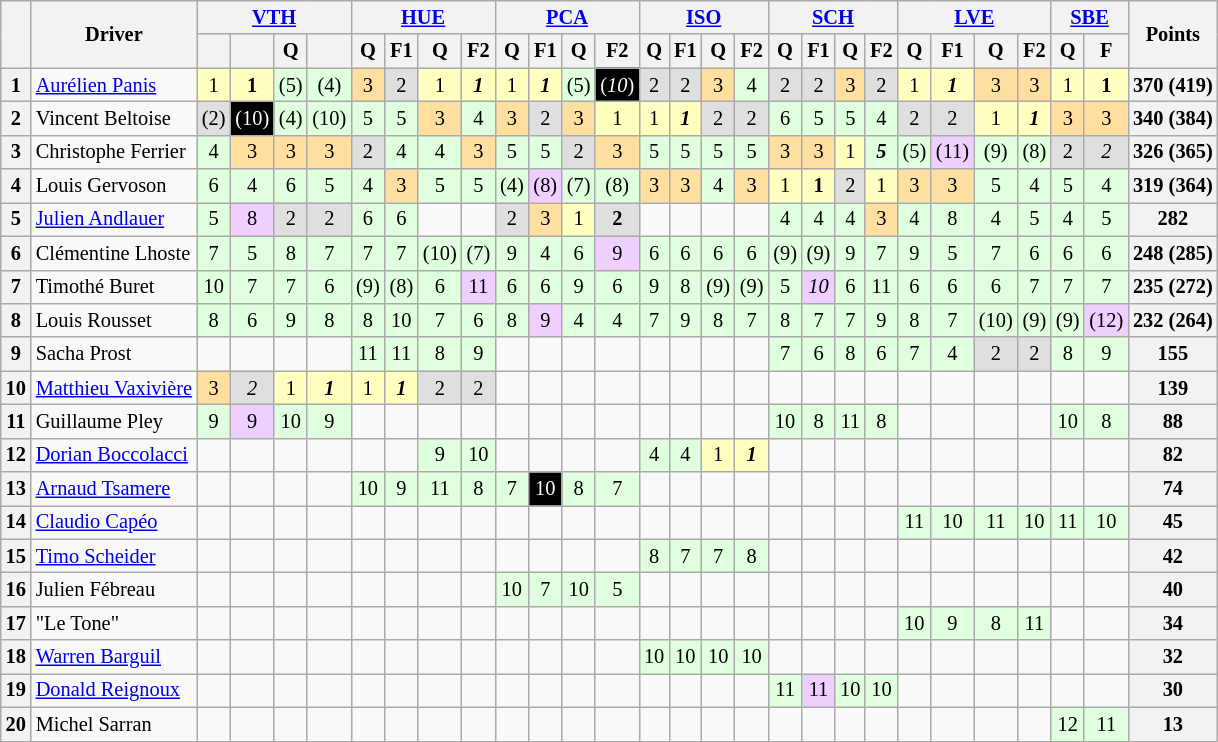<table align=left| class="wikitable" style="font-size: 85%; text-align: center">
<tr valign="top">
<th rowspan=2 valign=middle></th>
<th rowspan=2 valign=middle>Driver</th>
<th colspan=4><a href='#'>VTH</a><br></th>
<th colspan=4><a href='#'>HUE</a><br></th>
<th colspan=4><a href='#'>PCA</a><br></th>
<th colspan=4><a href='#'>ISO</a><br></th>
<th colspan=4><a href='#'>SCH</a><br></th>
<th colspan=4><a href='#'>LVE</a><br></th>
<th colspan=2><a href='#'>SBE</a><br></th>
<th rowspan=2 valign=middle>Points</th>
</tr>
<tr>
<th></th>
<th></th>
<th>Q</th>
<th></th>
<th>Q</th>
<th>F1</th>
<th>Q</th>
<th>F2</th>
<th>Q</th>
<th>F1</th>
<th>Q</th>
<th>F2</th>
<th>Q</th>
<th>F1</th>
<th>Q</th>
<th>F2</th>
<th>Q</th>
<th>F1</th>
<th>Q</th>
<th>F2</th>
<th>Q</th>
<th>F1</th>
<th>Q</th>
<th>F2</th>
<th>Q</th>
<th>F</th>
</tr>
<tr>
<th>1</th>
<td align=left> <a href='#'>Aurélien Panis</a></td>
<td style="background:#FFFFBF;">1</td>
<td style="background:#FFFFBF;"><strong>1</strong></td>
<td style="background:#DFFFDF;">(5)</td>
<td style="background:#DFFFDF;">(4)</td>
<td style="background:#FFDF9F;">3</td>
<td style="background:#DFDFDF;">2</td>
<td style="background:#FFFFBF;">1</td>
<td style="background:#FFFFBF;"><strong><em>1</em></strong></td>
<td style="background:#FFFFBF;">1</td>
<td style="background:#FFFFBF;"><strong><em>1</em></strong></td>
<td style="background:#DFFFDF;">(5)</td>
<td style="background:#000000; color:white;">(<em>10</em>)</td>
<td style="background:#DFDFDF;">2</td>
<td style="background:#DFDFDF;">2</td>
<td style="background:#FFDF9F;">3</td>
<td style="background:#DFFFDF;">4</td>
<td style="background:#DFDFDF;">2</td>
<td style="background:#DFDFDF;">2</td>
<td style="background:#FFDF9F;">3</td>
<td style="background:#DFDFDF;">2</td>
<td style="background:#FFFFBF;">1</td>
<td style="background:#FFFFBF;"><strong><em>1</em></strong></td>
<td style="background:#FFDF9F;">3</td>
<td style="background:#FFDF9F;">3</td>
<td style="background:#FFFFBF;">1</td>
<td style="background:#FFFFBF;"><strong>1</strong></td>
<th>370 (419)</th>
</tr>
<tr>
<th>2</th>
<td align=left> Vincent Beltoise</td>
<td style="background:#DFDFDF;">(2)</td>
<td style="background:#000000; color:white;">(10)</td>
<td style="background:#DFFFDF;">(4)</td>
<td style="background:#DFFFDF;">(10)</td>
<td style="background:#DFFFDF;">5</td>
<td style="background:#DFFFDF;">5</td>
<td style="background:#FFDF9F;">3</td>
<td style="background:#DFFFDF;">4</td>
<td style="background:#FFDF9F;">3</td>
<td style="background:#DFDFDF;">2</td>
<td style="background:#FFDF9F;">3</td>
<td style="background:#FFFFBF;">1</td>
<td style="background:#FFFFBF;">1</td>
<td style="background:#FFFFBF;"><strong><em>1</em></strong></td>
<td style="background:#DFDFDF;">2</td>
<td style="background:#DFDFDF;">2</td>
<td style="background:#DFFFDF;">6</td>
<td style="background:#DFFFDF;">5</td>
<td style="background:#DFFFDF;">5</td>
<td style="background:#DFFFDF;">4</td>
<td style="background:#DFDFDF;">2</td>
<td style="background:#DFDFDF;">2</td>
<td style="background:#FFFFBF;">1</td>
<td style="background:#FFFFBF;"><strong><em>1</em></strong></td>
<td style="background:#FFDF9F;">3</td>
<td style="background:#FFDF9F;">3</td>
<th>340 (384)</th>
</tr>
<tr>
<th>3</th>
<td align=left> Christophe Ferrier</td>
<td style="background:#DFFFDF;">4</td>
<td style="background:#FFDF9F;">3</td>
<td style="background:#FFDF9F;">3</td>
<td style="background:#FFDF9F;">3</td>
<td style="background:#DFDFDF;">2</td>
<td style="background:#DFFFDF;">4</td>
<td style="background:#DFFFDF;">4</td>
<td style="background:#FFDF9F;">3</td>
<td style="background:#DFFFDF;">5</td>
<td style="background:#DFFFDF;">5</td>
<td style="background:#DFDFDF;">2</td>
<td style="background:#FFDF9F;">3</td>
<td style="background:#DFFFDF;">5</td>
<td style="background:#DFFFDF;">5</td>
<td style="background:#DFFFDF;">5</td>
<td style="background:#DFFFDF;">5</td>
<td style="background:#FFDF9F;">3</td>
<td style="background:#FFDF9F;">3</td>
<td style="background:#FFFFBF;">1</td>
<td style="background:#DFFFDF;"><strong><em>5</em></strong></td>
<td style="background:#DFFFDF;">(5)</td>
<td style="background:#EFCFFF;">(11)</td>
<td style="background:#DFFFDF;">(9)</td>
<td style="background:#DFFFDF;">(8)</td>
<td style="background:#DFDFDF;">2</td>
<td style="background:#DFDFDF;"><em>2</em></td>
<th>326 (365)</th>
</tr>
<tr>
<th>4</th>
<td align=left> Louis Gervoson</td>
<td style="background:#DFFFDF;">6</td>
<td style="background:#DFFFDF;">4</td>
<td style="background:#DFFFDF;">6</td>
<td style="background:#DFFFDF;">5</td>
<td style="background:#DFFFDF;">4</td>
<td style="background:#FFDF9F;">3</td>
<td style="background:#DFFFDF;">5</td>
<td style="background:#DFFFDF;">5</td>
<td style="background:#DFFFDF;">(4)</td>
<td style="background:#EFCFFF;">(8)</td>
<td style="background:#DFFFDF;">(7)</td>
<td style="background:#DFFFDF;">(8)</td>
<td style="background:#FFDF9F;">3</td>
<td style="background:#FFDF9F;">3</td>
<td style="background:#DFFFDF;">4</td>
<td style="background:#FFDF9F;">3</td>
<td style="background:#FFFFBF;">1</td>
<td style="background:#FFFFBF;"><strong>1</strong></td>
<td style="background:#DFDFDF;">2</td>
<td style="background:#FFFFBF;">1</td>
<td style="background:#FFDF9F;">3</td>
<td style="background:#FFDF9F;">3</td>
<td style="background:#DFFFDF;">5</td>
<td style="background:#DFFFDF;">4</td>
<td style="background:#DFFFDF;">5</td>
<td style="background:#DFFFDF;">4</td>
<th>319 (364)</th>
</tr>
<tr>
<th>5</th>
<td align=left> <a href='#'>Julien Andlauer</a></td>
<td style="background:#DFFFDF;">5</td>
<td style="background:#EFCFFF;">8</td>
<td style="background:#DFDFDF;">2</td>
<td style="background:#DFDFDF;">2</td>
<td style="background:#DFFFDF;">6</td>
<td style="background:#DFFFDF;">6</td>
<td></td>
<td></td>
<td style="background:#DFDFDF;">2</td>
<td style="background:#FFDF9F;">3</td>
<td style="background:#FFFFBF;">1</td>
<td style="background:#DFDFDF;"><strong>2</strong></td>
<td></td>
<td></td>
<td></td>
<td></td>
<td style="background:#DFFFDF;">4</td>
<td style="background:#DFFFDF;">4</td>
<td style="background:#DFFFDF;">4</td>
<td style="background:#FFDF9F;">3</td>
<td style="background:#DFFFDF;">4</td>
<td style="background:#DFFFDF;">8</td>
<td style="background:#DFFFDF;">4</td>
<td style="background:#DFFFDF;">5</td>
<td style="background:#DFFFDF;">4</td>
<td style="background:#DFFFDF;">5</td>
<th>282</th>
</tr>
<tr>
<th>6</th>
<td align=left> Clémentine Lhoste</td>
<td style="background:#DFFFDF;">7</td>
<td style="background:#DFFFDF;">5</td>
<td style="background:#DFFFDF;">8</td>
<td style="background:#DFFFDF;">7</td>
<td style="background:#DFFFDF;">7</td>
<td style="background:#DFFFDF;">7</td>
<td style="background:#DFFFDF;">(10)</td>
<td style="background:#DFFFDF;">(7)</td>
<td style="background:#DFFFDF;">9</td>
<td style="background:#DFFFDF;">4</td>
<td style="background:#DFFFDF;">6</td>
<td style="background:#EFCFFF;">9</td>
<td style="background:#DFFFDF;">6</td>
<td style="background:#DFFFDF;">6</td>
<td style="background:#DFFFDF;">6</td>
<td style="background:#DFFFDF;">6</td>
<td style="background:#DFFFDF;">(9)</td>
<td style="background:#DFFFDF;">(9)</td>
<td style="background:#DFFFDF;">9</td>
<td style="background:#DFFFDF;">7</td>
<td style="background:#DFFFDF;">9</td>
<td style="background:#DFFFDF;">5</td>
<td style="background:#DFFFDF;">7</td>
<td style="background:#DFFFDF;">6</td>
<td style="background:#DFFFDF;">6</td>
<td style="background:#DFFFDF;">6</td>
<th>248 (285)</th>
</tr>
<tr>
<th>7</th>
<td align=left> Timothé Buret</td>
<td style="background:#DFFFDF;">10</td>
<td style="background:#DFFFDF;">7</td>
<td style="background:#DFFFDF;">7</td>
<td style="background:#DFFFDF;">6</td>
<td style="background:#DFFFDF;">(9)</td>
<td style="background:#DFFFDF;">(8)</td>
<td style="background:#DFFFDF;">6</td>
<td style="background:#EFCFFF;">11</td>
<td style="background:#DFFFDF;">6</td>
<td style="background:#DFFFDF;">6</td>
<td style="background:#DFFFDF;">9</td>
<td style="background:#DFFFDF;">6</td>
<td style="background:#DFFFDF;">9</td>
<td style="background:#DFFFDF;">8</td>
<td style="background:#DFFFDF;">(9)</td>
<td style="background:#DFFFDF;">(9)</td>
<td style="background:#DFFFDF;">5</td>
<td style="background:#EFCFFF;"><em>10</em></td>
<td style="background:#DFFFDF;">6</td>
<td style="background:#DFFFDF;">11</td>
<td style="background:#DFFFDF;">6</td>
<td style="background:#DFFFDF;">6</td>
<td style="background:#DFFFDF;">6</td>
<td style="background:#DFFFDF;">7</td>
<td style="background:#DFFFDF;">7</td>
<td style="background:#DFFFDF;">7</td>
<th>235 (272)</th>
</tr>
<tr>
<th>8</th>
<td align=left> Louis Rousset</td>
<td style="background:#DFFFDF;">8</td>
<td style="background:#DFFFDF;">6</td>
<td style="background:#DFFFDF;">9</td>
<td style="background:#DFFFDF;">8</td>
<td style="background:#DFFFDF;">8</td>
<td style="background:#DFFFDF;">10</td>
<td style="background:#DFFFDF;">7</td>
<td style="background:#DFFFDF;">6</td>
<td style="background:#DFFFDF;">8</td>
<td style="background:#EFCFFF;">9</td>
<td style="background:#DFFFDF;">4</td>
<td style="background:#DFFFDF;">4</td>
<td style="background:#DFFFDF;">7</td>
<td style="background:#DFFFDF;">9</td>
<td style="background:#DFFFDF;">8</td>
<td style="background:#DFFFDF;">7</td>
<td style="background:#DFFFDF;">8</td>
<td style="background:#DFFFDF;">7</td>
<td style="background:#DFFFDF;">7</td>
<td style="background:#DFFFDF;">9</td>
<td style="background:#DFFFDF;">8</td>
<td style="background:#DFFFDF;">7</td>
<td style="background:#DFFFDF;">(10)</td>
<td style="background:#DFFFDF;">(9)</td>
<td style="background:#DFFFDF;">(9)</td>
<td style="background:#EFCFFF;">(12)</td>
<th>232 (264)</th>
</tr>
<tr>
<th>9</th>
<td align=left> Sacha Prost</td>
<td></td>
<td></td>
<td></td>
<td></td>
<td style="background:#DFFFDF;">11</td>
<td style="background:#DFFFDF;">11</td>
<td style="background:#DFFFDF;">8</td>
<td style="background:#DFFFDF;">9</td>
<td></td>
<td></td>
<td></td>
<td></td>
<td></td>
<td></td>
<td></td>
<td></td>
<td style="background:#DFFFDF;">7</td>
<td style="background:#DFFFDF;">6</td>
<td style="background:#DFFFDF;">8</td>
<td style="background:#DFFFDF;">6</td>
<td style="background:#DFFFDF;">7</td>
<td style="background:#DFFFDF;">4</td>
<td style="background:#DFDFDF;">2</td>
<td style="background:#DFDFDF;">2</td>
<td style="background:#DFFFDF;">8</td>
<td style="background:#DFFFDF;">9</td>
<th>155</th>
</tr>
<tr>
<th>10</th>
<td align=left> <a href='#'>Matthieu Vaxivière</a></td>
<td style="background:#FFDF9F;">3</td>
<td style="background:#DFDFDF;"><em>2</em></td>
<td style="background:#FFFFBF;">1</td>
<td style="background:#FFFFBF;"><strong><em>1</em></strong></td>
<td style="background:#FFFFBF;">1</td>
<td style="background:#FFFFBF;"><strong><em>1</em></strong></td>
<td style="background:#DFDFDF;">2</td>
<td style="background:#DFDFDF;">2</td>
<td></td>
<td></td>
<td></td>
<td></td>
<td></td>
<td></td>
<td></td>
<td></td>
<td></td>
<td></td>
<td></td>
<td></td>
<td></td>
<td></td>
<td></td>
<td></td>
<td></td>
<td></td>
<th>139</th>
</tr>
<tr>
<th>11</th>
<td align=left> Guillaume Pley</td>
<td style="background:#DFFFDF;">9</td>
<td style="background:#EFCFFF;">9</td>
<td style="background:#DFFFDF;">10</td>
<td style="background:#DFFFDF;">9</td>
<td></td>
<td></td>
<td></td>
<td></td>
<td></td>
<td></td>
<td></td>
<td></td>
<td></td>
<td></td>
<td></td>
<td></td>
<td style="background:#DFFFDF;">10</td>
<td style="background:#DFFFDF;">8</td>
<td style="background:#DFFFDF;">11</td>
<td style="background:#DFFFDF;">8</td>
<td></td>
<td></td>
<td></td>
<td></td>
<td style="background:#DFFFDF;">10</td>
<td style="background:#DFFFDF;">8</td>
<th>88</th>
</tr>
<tr>
<th>12</th>
<td align=left> <a href='#'>Dorian Boccolacci</a></td>
<td></td>
<td></td>
<td></td>
<td></td>
<td></td>
<td></td>
<td style="background:#DFFFDF;">9</td>
<td style="background:#DFFFDF;">10</td>
<td></td>
<td></td>
<td></td>
<td></td>
<td style="background:#DFFFDF;">4</td>
<td style="background:#DFFFDF;">4</td>
<td style="background:#FFFFBF;">1</td>
<td style="background:#FFFFBF;"><strong><em>1</em></strong></td>
<td></td>
<td></td>
<td></td>
<td></td>
<td></td>
<td></td>
<td></td>
<td></td>
<td></td>
<td></td>
<th>82</th>
</tr>
<tr>
<th>13</th>
<td align=left> <a href='#'>Arnaud Tsamere</a></td>
<td></td>
<td></td>
<td></td>
<td></td>
<td style="background:#DFFFDF;">10</td>
<td style="background:#DFFFDF;">9</td>
<td style="background:#DFFFDF;">11</td>
<td style="background:#DFFFDF;">8</td>
<td style="background:#DFFFDF;">7</td>
<td style="background:#000000; color:white;">10</td>
<td style="background:#DFFFDF;">8</td>
<td style="background:#DFFFDF;">7</td>
<td></td>
<td></td>
<td></td>
<td></td>
<td></td>
<td></td>
<td></td>
<td></td>
<td></td>
<td></td>
<td></td>
<td></td>
<td></td>
<td></td>
<th>74</th>
</tr>
<tr>
<th>14</th>
<td align=left> <a href='#'>Claudio Capéo</a></td>
<td></td>
<td></td>
<td></td>
<td></td>
<td></td>
<td></td>
<td></td>
<td></td>
<td></td>
<td></td>
<td></td>
<td></td>
<td></td>
<td></td>
<td></td>
<td></td>
<td></td>
<td></td>
<td></td>
<td></td>
<td style="background:#DFFFDF;">11</td>
<td style="background:#DFFFDF;">10</td>
<td style="background:#DFFFDF;">11</td>
<td style="background:#DFFFDF;">10</td>
<td style="background:#DFFFDF;">11</td>
<td style="background:#DFFFDF;">10</td>
<th>45</th>
</tr>
<tr>
<th>15</th>
<td align=left> <a href='#'>Timo Scheider</a></td>
<td></td>
<td></td>
<td></td>
<td></td>
<td></td>
<td></td>
<td></td>
<td></td>
<td></td>
<td></td>
<td></td>
<td></td>
<td style="background:#DFFFDF;">8</td>
<td style="background:#DFFFDF;">7</td>
<td style="background:#DFFFDF;">7</td>
<td style="background:#DFFFDF;">8</td>
<td></td>
<td></td>
<td></td>
<td></td>
<td></td>
<td></td>
<td></td>
<td></td>
<td></td>
<td></td>
<th>42</th>
</tr>
<tr>
<th>16</th>
<td align=left> Julien Fébreau</td>
<td></td>
<td></td>
<td></td>
<td></td>
<td></td>
<td></td>
<td></td>
<td></td>
<td style="background:#DFFFDF;">10</td>
<td style="background:#DFFFDF;">7</td>
<td style="background:#DFFFDF;">10</td>
<td style="background:#DFFFDF;">5</td>
<td></td>
<td></td>
<td></td>
<td></td>
<td></td>
<td></td>
<td></td>
<td></td>
<td></td>
<td></td>
<td></td>
<td></td>
<td></td>
<td></td>
<th>40</th>
</tr>
<tr>
<th>17</th>
<td align=left> "Le Tone"</td>
<td></td>
<td></td>
<td></td>
<td></td>
<td></td>
<td></td>
<td></td>
<td></td>
<td></td>
<td></td>
<td></td>
<td></td>
<td></td>
<td></td>
<td></td>
<td></td>
<td></td>
<td></td>
<td></td>
<td></td>
<td style="background:#DFFFDF;">10</td>
<td style="background:#DFFFDF;">9</td>
<td style="background:#DFFFDF;">8</td>
<td style="background:#DFFFDF;">11</td>
<td></td>
<td></td>
<th>34</th>
</tr>
<tr>
<th>18</th>
<td align=left> <a href='#'>Warren Barguil</a></td>
<td></td>
<td></td>
<td></td>
<td></td>
<td></td>
<td></td>
<td></td>
<td></td>
<td></td>
<td></td>
<td></td>
<td></td>
<td style="background:#DFFFDF;">10</td>
<td style="background:#DFFFDF;">10</td>
<td style="background:#DFFFDF;">10</td>
<td style="background:#DFFFDF;">10</td>
<td></td>
<td></td>
<td></td>
<td></td>
<td></td>
<td></td>
<td></td>
<td></td>
<td></td>
<td></td>
<th>32</th>
</tr>
<tr>
<th>19</th>
<td align=left> <a href='#'>Donald Reignoux</a></td>
<td></td>
<td></td>
<td></td>
<td></td>
<td></td>
<td></td>
<td></td>
<td></td>
<td></td>
<td></td>
<td></td>
<td></td>
<td></td>
<td></td>
<td></td>
<td></td>
<td style="background:#DFFFDF;">11</td>
<td style="background:#EFCFFF;">11</td>
<td style="background:#DFFFDF;">10</td>
<td style="background:#DFFFDF;">10</td>
<td></td>
<td></td>
<td></td>
<td></td>
<td></td>
<td></td>
<th>30</th>
</tr>
<tr>
<th>20</th>
<td align=left> Michel Sarran</td>
<td></td>
<td></td>
<td></td>
<td></td>
<td></td>
<td></td>
<td></td>
<td></td>
<td></td>
<td></td>
<td></td>
<td></td>
<td></td>
<td></td>
<td></td>
<td></td>
<td></td>
<td></td>
<td></td>
<td></td>
<td></td>
<td></td>
<td></td>
<td></td>
<td style="background:#DFFFDF;">12</td>
<td style="background:#DFFFDF;">11</td>
<th>13</th>
</tr>
</table>
